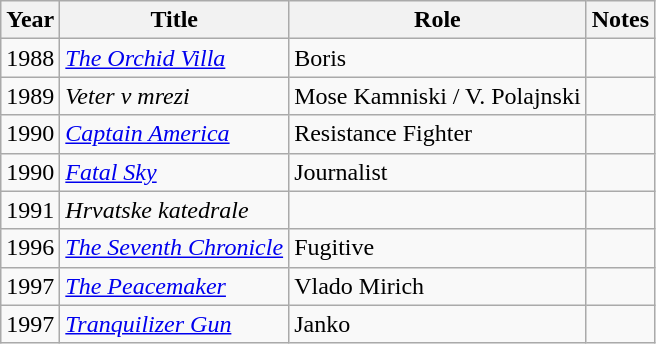<table class="wikitable">
<tr>
<th>Year</th>
<th>Title</th>
<th>Role</th>
<th>Notes</th>
</tr>
<tr>
<td>1988</td>
<td><em><a href='#'>The Orchid Villa</a></em></td>
<td>Boris</td>
<td></td>
</tr>
<tr>
<td>1989</td>
<td><em>Veter v mrezi</em></td>
<td>Mose Kamniski / V. Polajnski</td>
<td></td>
</tr>
<tr>
<td>1990</td>
<td><em><a href='#'>Captain America</a></em></td>
<td>Resistance Fighter</td>
<td></td>
</tr>
<tr>
<td>1990</td>
<td><em><a href='#'>Fatal Sky</a></em></td>
<td>Journalist</td>
<td></td>
</tr>
<tr>
<td>1991</td>
<td><em>Hrvatske katedrale</em></td>
<td></td>
<td></td>
</tr>
<tr>
<td>1996</td>
<td><em><a href='#'>The Seventh Chronicle</a></em></td>
<td>Fugitive</td>
<td></td>
</tr>
<tr>
<td>1997</td>
<td><em><a href='#'>The Peacemaker</a></em></td>
<td>Vlado Mirich</td>
<td></td>
</tr>
<tr>
<td>1997</td>
<td><em><a href='#'>Tranquilizer Gun</a></em></td>
<td>Janko</td>
<td></td>
</tr>
</table>
